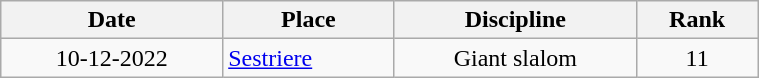<table class="wikitable" width=40% style="font-size:100%; text-align:center;">
<tr>
<th>Date</th>
<th>Place</th>
<th>Discipline</th>
<th>Rank</th>
</tr>
<tr>
<td>10-12-2022</td>
<td align=left> <a href='#'>Sestriere</a></td>
<td>Giant slalom</td>
<td>11</td>
</tr>
</table>
